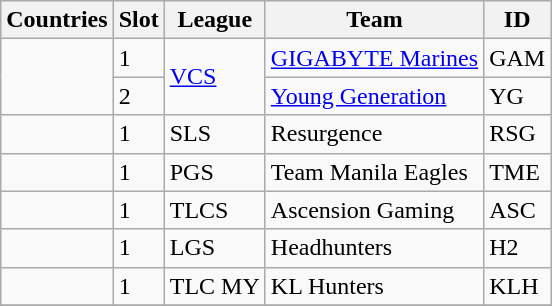<table class="wikitable">
<tr>
<th>Countries</th>
<th>Slot</th>
<th>League</th>
<th>Team</th>
<th>ID</th>
</tr>
<tr>
<td rowspan="2"></td>
<td>1</td>
<td rowspan="2"><a href='#'>VCS</a></td>
<td> <a href='#'>GIGABYTE Marines</a></td>
<td>GAM</td>
</tr>
<tr>
<td>2</td>
<td> <a href='#'>Young Generation</a></td>
<td>YG</td>
</tr>
<tr>
<td></td>
<td>1</td>
<td>SLS</td>
<td> Resurgence</td>
<td>RSG</td>
</tr>
<tr>
<td></td>
<td>1</td>
<td>PGS</td>
<td> Team Manila Eagles</td>
<td>TME</td>
</tr>
<tr>
<td></td>
<td>1</td>
<td>TLCS</td>
<td> Ascension Gaming</td>
<td>ASC</td>
</tr>
<tr>
<td></td>
<td>1</td>
<td>LGS</td>
<td> Headhunters</td>
<td>H2</td>
</tr>
<tr>
<td></td>
<td>1</td>
<td>TLC MY</td>
<td> KL Hunters</td>
<td>KLH</td>
</tr>
<tr>
</tr>
</table>
